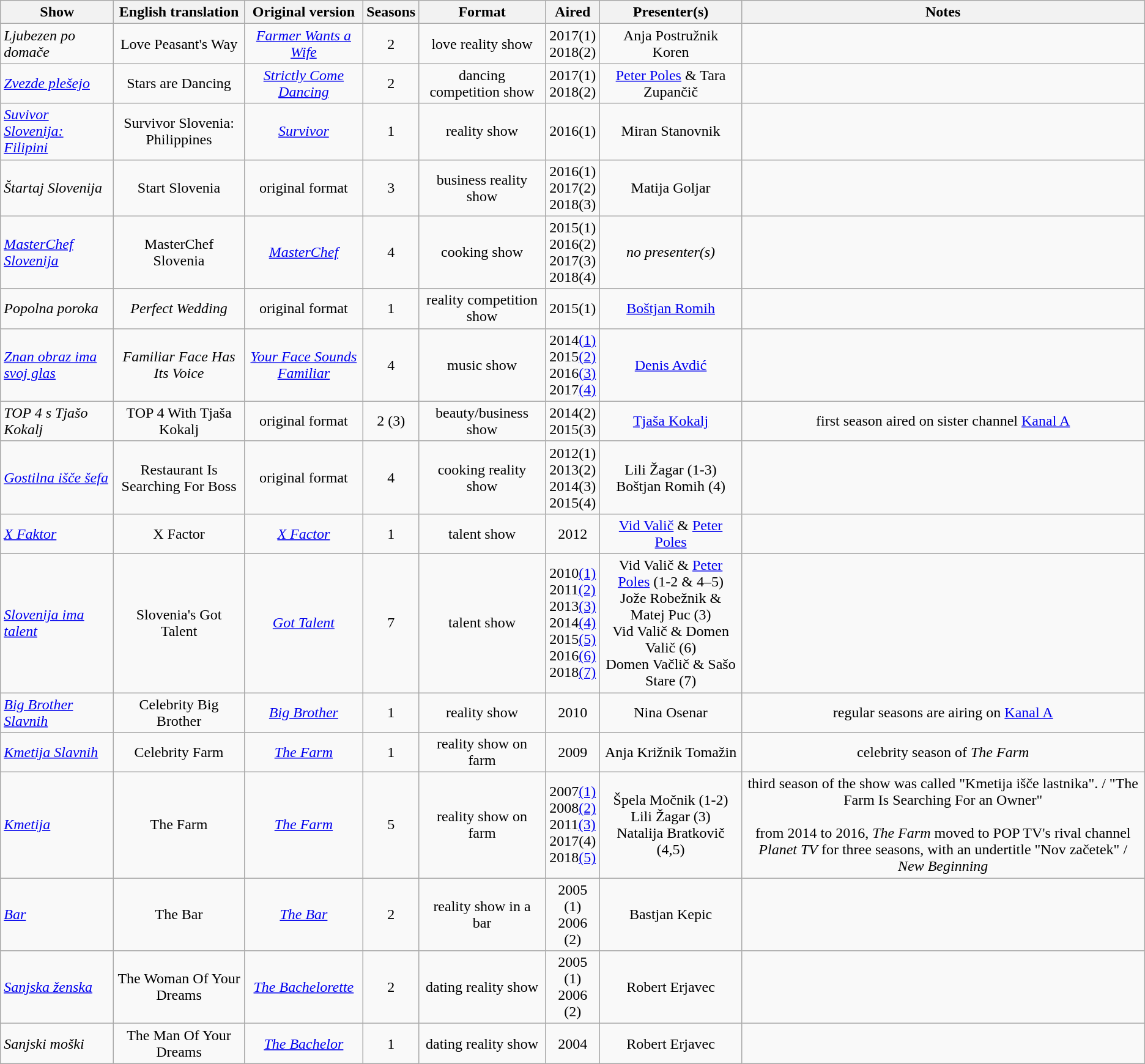<table class="wikitable">
<tr>
<th>Show</th>
<th>English translation</th>
<th>Original version</th>
<th>Seasons</th>
<th>Format</th>
<th>Aired</th>
<th>Presenter(s)</th>
<th>Notes</th>
</tr>
<tr>
<td><em>Ljubezen po domače</em></td>
<td align=center>Love Peasant's Way</td>
<td align=center><em><a href='#'>Farmer Wants a Wife</a></em></td>
<td align=center>2</td>
<td align=center>love reality show</td>
<td align=center>2017(1)<br>2018(2)</td>
<td align=center>Anja Postružnik Koren</td>
<td align=center></td>
</tr>
<tr>
<td><em><a href='#'>Zvezde plešejo</a></em></td>
<td align=center>Stars are Dancing</td>
<td align=center><em><a href='#'>Strictly Come Dancing</a></em></td>
<td align=center>2</td>
<td align=center>dancing competition show</td>
<td align=center>2017(1)<br>2018(2)</td>
<td align=center><a href='#'>Peter Poles</a> & Tara Zupančič</td>
<td align=center></td>
</tr>
<tr>
<td><em><a href='#'>Suvivor Slovenija: Filipini</a></em></td>
<td align=center>Survivor Slovenia: Philippines</td>
<td align=center><em><a href='#'>Survivor</a></em></td>
<td align=center>1</td>
<td align=center>reality show</td>
<td align=center>2016(1)</td>
<td align=center>Miran Stanovnik</td>
<td align=center></td>
</tr>
<tr>
<td><em>Štartaj Slovenija</em></td>
<td align=center>Start Slovenia</td>
<td align=center>original format</td>
<td align=center>3</td>
<td align=center>business reality show</td>
<td align=center>2016(1)<br>2017(2)<br>2018(3)</td>
<td align=center>Matija Goljar</td>
<td align=center></td>
</tr>
<tr>
<td><em><a href='#'>MasterChef Slovenija</a></em></td>
<td align=center>MasterChef Slovenia</td>
<td align=center><em><a href='#'>MasterChef</a></em></td>
<td align=center>4</td>
<td align=center>cooking show</td>
<td align=center>2015(1)<br>2016(2)<br>2017(3)<br>2018(4)</td>
<td align=center><em>no presenter(s)</em></td>
<td align=center></td>
</tr>
<tr>
<td><em>Popolna poroka</em></td>
<td align=center><em>Perfect Wedding</em></td>
<td align=center>original format</td>
<td align=center>1</td>
<td align=center>reality competition show</td>
<td align=center>2015(1)</td>
<td align=center><a href='#'>Boštjan Romih</a></td>
<td align=center></td>
</tr>
<tr>
<td><em><a href='#'>Znan obraz ima svoj glas</a></em></td>
<td align=center><em>Familiar Face Has Its Voice</em></td>
<td align=center><em><a href='#'>Your Face Sounds Familiar</a></em></td>
<td align=center>4</td>
<td align=center>music show</td>
<td align=center>2014<a href='#'>(1)</a><br>2015<a href='#'>(2)</a><br>2016<a href='#'>(3)</a><br>2017<a href='#'>(4)</a></td>
<td align=center><a href='#'>Denis Avdić</a></td>
<td align=center></td>
</tr>
<tr>
<td><em>TOP 4 s Tjašo Kokalj</em></td>
<td align=center>TOP 4 With Tjaša Kokalj</td>
<td align=center>original format</td>
<td align=center>2 (3)</td>
<td align=center>beauty/business show</td>
<td align=center>2014(2)<br>2015(3)</td>
<td align=center><a href='#'>Tjaša Kokalj</a></td>
<td align=center>first season aired on sister channel <a href='#'>Kanal A</a></td>
</tr>
<tr>
<td><em><a href='#'>Gostilna išče šefa</a></em></td>
<td align=center>Restaurant Is Searching For Boss</td>
<td align=center>original format</td>
<td align=center>4</td>
<td align=center>cooking reality show</td>
<td align=center>2012(1)<br>2013(2)<br>2014(3)<br>2015(4)</td>
<td align=center>Lili Žagar (1-3)<br>Boštjan Romih (4)</td>
<td align=center></td>
</tr>
<tr>
<td><em><a href='#'>X Faktor</a></em></td>
<td align=center>X Factor</td>
<td align=center><em><a href='#'>X Factor</a></em></td>
<td align=center>1</td>
<td align=center>talent show</td>
<td align=center>2012</td>
<td align=center><a href='#'>Vid Valič</a> & <a href='#'>Peter Poles</a></td>
<td align=center></td>
</tr>
<tr>
<td><em><a href='#'>Slovenija ima talent</a></em></td>
<td align=center>Slovenia's Got Talent</td>
<td align=center><em><a href='#'>Got Talent</a></em></td>
<td align=center>7</td>
<td align=center>talent show</td>
<td align=center>2010<a href='#'>(1)</a><br>2011<a href='#'>(2)</a><br>2013<a href='#'>(3)</a><br>2014<a href='#'>(4)</a><br>2015<a href='#'>(5)</a><br>2016<a href='#'>(6)</a><br>2018<a href='#'>(7)</a></td>
<td align=center>Vid Valič & <a href='#'>Peter Poles</a> (1-2 & 4–5)<br>Jože Robežnik & Matej Puc (3)<br>Vid Valič & Domen Valič (6)<br>Domen Vačlič & Sašo Stare (7)</td>
<td align=center></td>
</tr>
<tr>
<td><em><a href='#'>Big Brother Slavnih</a></em></td>
<td align=center>Celebrity Big Brother</td>
<td align=center><em><a href='#'>Big Brother</a></em></td>
<td align=center>1</td>
<td align=center>reality show</td>
<td align=center>2010</td>
<td align=center>Nina Osenar</td>
<td align=center>regular seasons are airing on <a href='#'>Kanal A</a></td>
</tr>
<tr>
<td><em><a href='#'>Kmetija Slavnih</a></em></td>
<td align=center>Celebrity Farm</td>
<td align=center><em><a href='#'>The Farm</a></em></td>
<td align=center>1</td>
<td align=center>reality show on farm</td>
<td align=center>2009</td>
<td align=center>Anja Križnik Tomažin</td>
<td align=center>celebrity season of <em>The Farm</em></td>
</tr>
<tr>
<td><em><a href='#'>Kmetija</a></em></td>
<td align=center>The Farm</td>
<td align=center><em><a href='#'>The Farm</a> </em></td>
<td align=center>5</td>
<td align=center>reality show on farm</td>
<td align=center>2007<a href='#'>(1)</a><br>2008<a href='#'>(2)</a><br>2011<a href='#'>(3)</a><br>2017(4)<br>2018<a href='#'>(5)</a></td>
<td align=center>Špela Močnik (1-2)<br>Lili Žagar (3)<br>Natalija Bratkovič (4,5)</td>
<td align=center>third season of the show was called "Kmetija išče lastnika". / "The Farm Is Searching For an Owner"<br><br>from 2014 to 2016, <em>The Farm</em> moved to POP TV's rival channel <em>Planet TV</em> for three seasons, with an undertitle "Nov začetek" / <em>New Beginning</em></td>
</tr>
<tr>
<td><em><a href='#'>Bar</a></em></td>
<td align=center>The Bar</td>
<td align=center><em><a href='#'>The Bar</a></em></td>
<td align=center>2</td>
<td align=center>reality show in a bar</td>
<td align=center>2005 (1)<br>2006 (2)</td>
<td align=center>Bastjan Kepic</td>
<td align=center></td>
</tr>
<tr>
<td><em><a href='#'>Sanjska ženska</a></em></td>
<td align=center>The Woman Of Your Dreams</td>
<td align=center><em><a href='#'>The Bachelorette</a></em></td>
<td align=center>2</td>
<td align=center>dating reality show</td>
<td align=center>2005 (1)<br>2006 (2)</td>
<td align=center>Robert Erjavec</td>
<td align=center></td>
</tr>
<tr>
<td><em>Sanjski moški</em></td>
<td align=center>The Man Of Your Dreams</td>
<td align=center><em><a href='#'>The Bachelor</a></em></td>
<td align=center>1</td>
<td align=center>dating reality show</td>
<td align=center>2004</td>
<td align=center>Robert Erjavec</td>
<td align=center></td>
</tr>
</table>
